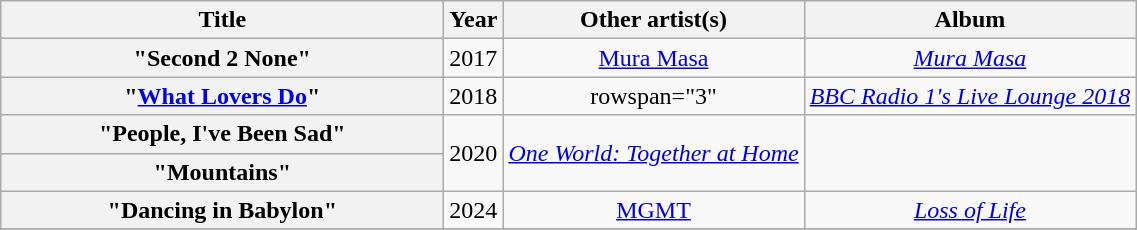<table class="wikitable plainrowheaders" style="text-align:center;">
<tr>
<th scope="col" style="width:18em;">Title</th>
<th scope="col" style="width:1em;">Year</th>
<th scope="col">Other artist(s)</th>
<th scope="col">Album</th>
</tr>
<tr>
<th scope="row">"Second 2 None"</th>
<td>2017</td>
<td><a href='#'>Mura Masa</a></td>
<td><em><a href='#'>Mura Masa</a></em></td>
</tr>
<tr>
<th scope="row">"<a href='#'>What Lovers Do</a>"</th>
<td>2018</td>
<td>rowspan="3" </td>
<td><em><a href='#'>BBC Radio 1's Live Lounge 2018</a></em></td>
</tr>
<tr>
<th scope="row">"People, I've Been Sad"</th>
<td rowspan="2">2020</td>
<td rowspan="2"><em><a href='#'>One World: Together at Home</a></em></td>
</tr>
<tr>
<th scope="row">"Mountains"</th>
</tr>
<tr>
<th scope="row">"Dancing in Babylon"</th>
<td>2024</td>
<td><a href='#'>MGMT</a></td>
<td><em><a href='#'>Loss of Life</a></em></td>
</tr>
<tr>
</tr>
</table>
